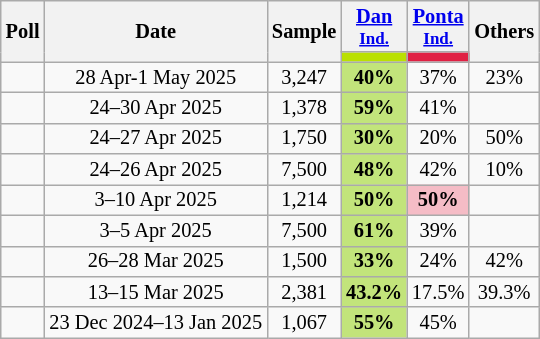<table class="wikitable sortable" style="text-align:center;font-size:85%;line-height:14px;">
<tr>
<th rowspan="2">Poll</th>
<th rowspan="2">Date</th>
<th rowspan="2" style="width:35px;">Sample</th>
<th class="unsortable" style="width:20px;"><a href='#'>Dan</a><br><small><a href='#'>Ind.</a></small></th>
<th class="unsortable" style="width:20px;"><a href='#'>Ponta</a><br><small><a href='#'>Ind.</a></small></th>
<th rowspan="2">Others</th>
</tr>
<tr>
<th style="background:#BAE002; "></th>
<th style="background:#E02043; "></th>
</tr>
<tr>
<td></td>
<td>28 Apr-1 May 2025</td>
<td>3,247</td>
<td style="background:#C2E47B"><strong>40%</strong></td>
<td>37%</td>
<td>23%</td>
</tr>
<tr>
<td></td>
<td>24–30 Apr 2025</td>
<td>1,378</td>
<td style="background:#C2E47B"><strong>59%</strong></td>
<td>41%</td>
<td></td>
</tr>
<tr>
<td></td>
<td>24–27 Apr 2025</td>
<td>1,750</td>
<td style="background:#C2E47B"><strong>30%</strong></td>
<td>20%</td>
<td>50%</td>
</tr>
<tr>
<td></td>
<td>24–26 Apr 2025</td>
<td>7,500</td>
<td style="background:#C2E47B"><strong>48%</strong></td>
<td>42%</td>
<td>10%</td>
</tr>
<tr>
<td></td>
<td>3–10 Apr 2025</td>
<td>1,214</td>
<td style="background:#C2E47B"><strong>50%</strong></td>
<td style="background:#F5BCC6"><strong>50%</strong></td>
<td></td>
</tr>
<tr>
<td></td>
<td>3–5 Apr 2025</td>
<td>7,500</td>
<td style="background:#C2E47B"><strong>61%</strong></td>
<td>39%</td>
<td></td>
</tr>
<tr>
<td></td>
<td>26–28 Mar 2025</td>
<td>1,500</td>
<td style="background:#C2E47B"><strong>33%</strong></td>
<td>24%</td>
<td>42%</td>
</tr>
<tr>
<td></td>
<td>13–15 Mar 2025</td>
<td>2,381</td>
<td style="background:#C2E47B"><strong>43.2%</strong></td>
<td>17.5%</td>
<td>39.3%</td>
</tr>
<tr>
<td></td>
<td>23 Dec 2024–13 Jan 2025</td>
<td>1,067</td>
<td style="background:#C2E47B"><strong>55%</strong></td>
<td>45%</td>
<td></td>
</tr>
</table>
